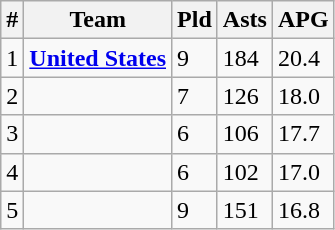<table class=wikitable>
<tr>
<th>#</th>
<th>Team</th>
<th>Pld</th>
<th>Asts</th>
<th>APG</th>
</tr>
<tr>
<td>1</td>
<td><strong> <a href='#'>United States</a></strong></td>
<td>9</td>
<td>184</td>
<td>20.4</td>
</tr>
<tr>
<td>2</td>
<td></td>
<td>7</td>
<td>126</td>
<td>18.0</td>
</tr>
<tr>
<td>3</td>
<td></td>
<td>6</td>
<td>106</td>
<td>17.7</td>
</tr>
<tr>
<td>4</td>
<td></td>
<td>6</td>
<td>102</td>
<td>17.0</td>
</tr>
<tr>
<td>5</td>
<td></td>
<td>9</td>
<td>151</td>
<td>16.8</td>
</tr>
</table>
